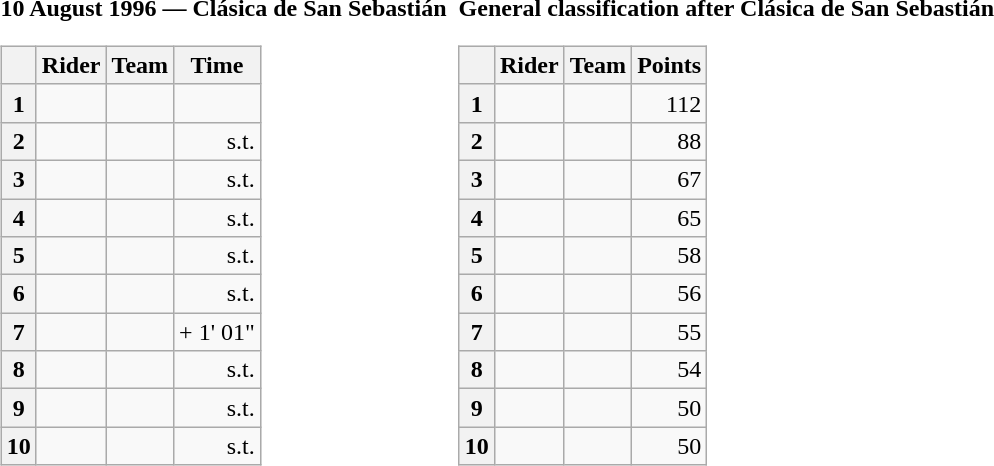<table>
<tr>
<td><strong>10 August 1996 — Clásica de San Sebastián </strong><br><table class="wikitable">
<tr>
<th></th>
<th>Rider</th>
<th>Team</th>
<th>Time</th>
</tr>
<tr>
<th>1</th>
<td></td>
<td></td>
<td align="right"></td>
</tr>
<tr>
<th>2</th>
<td></td>
<td></td>
<td align="right">s.t.</td>
</tr>
<tr>
<th>3</th>
<td></td>
<td></td>
<td align="right">s.t.</td>
</tr>
<tr>
<th>4</th>
<td></td>
<td></td>
<td align="right">s.t.</td>
</tr>
<tr>
<th>5</th>
<td></td>
<td></td>
<td align="right">s.t.</td>
</tr>
<tr>
<th>6</th>
<td></td>
<td></td>
<td align="right">s.t.</td>
</tr>
<tr>
<th>7</th>
<td></td>
<td></td>
<td align="right">+ 1' 01"</td>
</tr>
<tr>
<th>8</th>
<td></td>
<td></td>
<td align="right">s.t.</td>
</tr>
<tr>
<th>9</th>
<td></td>
<td></td>
<td align="right">s.t.</td>
</tr>
<tr>
<th>10</th>
<td></td>
<td></td>
<td align="right">s.t.</td>
</tr>
</table>
</td>
<td></td>
<td><strong>General classification after Clásica de San Sebastián</strong><br><table class="wikitable">
<tr>
<th></th>
<th>Rider</th>
<th>Team</th>
<th>Points</th>
</tr>
<tr>
<th>1</th>
<td> </td>
<td></td>
<td align="right">112</td>
</tr>
<tr>
<th>2</th>
<td></td>
<td></td>
<td align="right">88</td>
</tr>
<tr>
<th>3</th>
<td></td>
<td></td>
<td align="right">67</td>
</tr>
<tr>
<th>4</th>
<td></td>
<td></td>
<td align="right">65</td>
</tr>
<tr>
<th>5</th>
<td></td>
<td></td>
<td align="right">58</td>
</tr>
<tr>
<th>6</th>
<td></td>
<td></td>
<td align="right">56</td>
</tr>
<tr>
<th>7</th>
<td></td>
<td></td>
<td align="right">55</td>
</tr>
<tr>
<th>8</th>
<td></td>
<td></td>
<td align="right">54</td>
</tr>
<tr>
<th>9</th>
<td></td>
<td></td>
<td align="right">50</td>
</tr>
<tr>
<th>10</th>
<td></td>
<td></td>
<td align="right">50</td>
</tr>
</table>
</td>
</tr>
</table>
